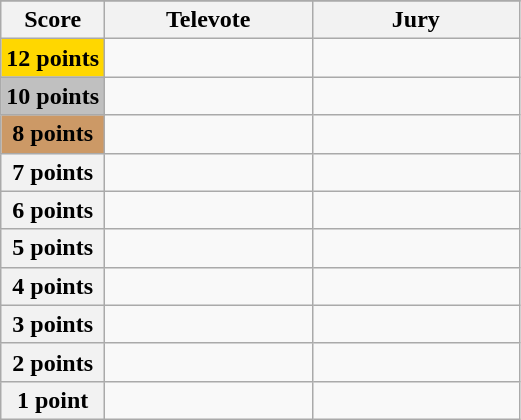<table class="wikitable">
<tr>
</tr>
<tr>
<th scope="col" width="20%">Score</th>
<th scope="col" width="40%">Televote</th>
<th scope="col" width="40%">Jury</th>
</tr>
<tr>
<th scope="row" style="background:gold">12 points</th>
<td></td>
<td></td>
</tr>
<tr>
<th scope="row" style="background:silver">10 points</th>
<td></td>
<td></td>
</tr>
<tr>
<th scope="row" style="background:#CC9966">8 points</th>
<td></td>
<td></td>
</tr>
<tr>
<th scope="row">7 points</th>
<td></td>
<td></td>
</tr>
<tr>
<th scope="row">6 points</th>
<td></td>
<td></td>
</tr>
<tr>
<th scope="row">5 points</th>
<td></td>
<td></td>
</tr>
<tr>
<th scope="row">4 points</th>
<td></td>
<td></td>
</tr>
<tr>
<th scope="row">3 points</th>
<td></td>
<td></td>
</tr>
<tr>
<th scope="row">2 points</th>
<td></td>
<td></td>
</tr>
<tr>
<th scope="row">1 point</th>
<td></td>
<td></td>
</tr>
</table>
